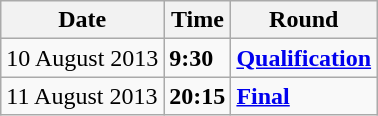<table class="wikitable">
<tr>
<th>Date</th>
<th>Time</th>
<th>Round</th>
</tr>
<tr>
<td>10 August 2013</td>
<td><strong>9:30</strong></td>
<td><strong><a href='#'>Qualification</a></strong></td>
</tr>
<tr>
<td>11 August 2013</td>
<td><strong>20:15</strong></td>
<td><strong><a href='#'>Final</a></strong></td>
</tr>
</table>
